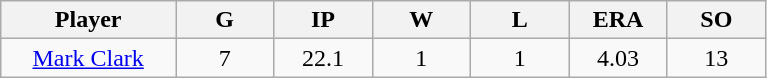<table class="wikitable sortable">
<tr>
<th bgcolor="#DDDDFF" width="16%">Player</th>
<th bgcolor="#DDDDFF" width="9%">G</th>
<th bgcolor="#DDDDFF" width="9%">IP</th>
<th bgcolor="#DDDDFF" width="9%">W</th>
<th bgcolor="#DDDDFF" width="9%">L</th>
<th bgcolor="#DDDDFF" width="9%">ERA</th>
<th bgcolor="#DDDDFF" width="9%">SO</th>
</tr>
<tr align=center>
<td><a href='#'>Mark Clark</a></td>
<td>7</td>
<td>22.1</td>
<td>1</td>
<td>1</td>
<td>4.03</td>
<td>13</td>
</tr>
</table>
